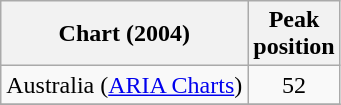<table class="wikitable sortable">
<tr>
<th>Chart (2004)</th>
<th>Peak<br>position</th>
</tr>
<tr>
<td>Australia (<a href='#'>ARIA Charts</a>)</td>
<td style="text-align:center;">52</td>
</tr>
<tr>
</tr>
</table>
